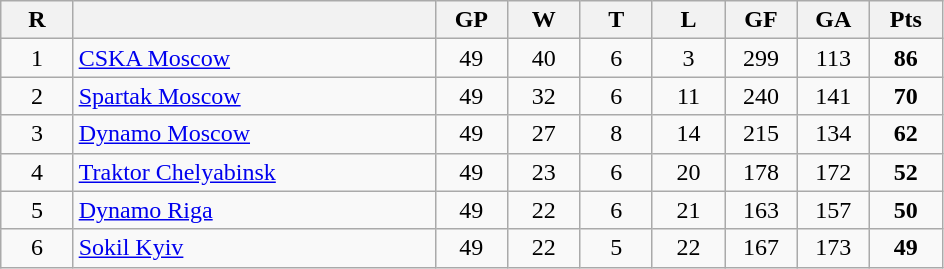<table class="wikitable sortable">
<tr>
<th bgcolor="#DDDDFF" width="5%">R</th>
<th bgcolor="#DDDDFF" width="25%"></th>
<th bgcolor="#DDDDFF" width="5%">GP</th>
<th bgcolor="#DDDDFF" width="5%">W</th>
<th bgcolor="#DDDDFF" width="5%">T</th>
<th bgcolor="#DDDDFF" width="5%">L</th>
<th bgcolor="#DDDDFF" width="5%">GF</th>
<th bgcolor="#DDDDFF" width="5%">GA</th>
<th bgcolor="#DDDDFF" width="5%">Pts</th>
</tr>
<tr align="center">
<td>1</td>
<td align="left"><a href='#'>CSKA Moscow</a></td>
<td>49</td>
<td>40</td>
<td>6</td>
<td>3</td>
<td>299</td>
<td>113</td>
<td><strong>86</strong></td>
</tr>
<tr align="center">
<td>2</td>
<td align="left"><a href='#'>Spartak Moscow</a></td>
<td>49</td>
<td>32</td>
<td>6</td>
<td>11</td>
<td>240</td>
<td>141</td>
<td><strong>70</strong></td>
</tr>
<tr align="center">
<td>3</td>
<td align="left"><a href='#'>Dynamo Moscow</a></td>
<td>49</td>
<td>27</td>
<td>8</td>
<td>14</td>
<td>215</td>
<td>134</td>
<td><strong>62</strong></td>
</tr>
<tr align="center">
<td>4</td>
<td align="left"><a href='#'>Traktor Chelyabinsk</a></td>
<td>49</td>
<td>23</td>
<td>6</td>
<td>20</td>
<td>178</td>
<td>172</td>
<td><strong>52</strong></td>
</tr>
<tr align="center">
<td>5</td>
<td align="left"><a href='#'>Dynamo Riga</a></td>
<td>49</td>
<td>22</td>
<td>6</td>
<td>21</td>
<td>163</td>
<td>157</td>
<td><strong>50</strong></td>
</tr>
<tr align="center">
<td>6</td>
<td align="left"><a href='#'>Sokil Kyiv</a></td>
<td>49</td>
<td>22</td>
<td>5</td>
<td>22</td>
<td>167</td>
<td>173</td>
<td><strong>49</strong></td>
</tr>
</table>
